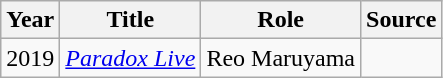<table class="wikitable sortable">
<tr>
<th>Year</th>
<th>Title</th>
<th>Role</th>
<th class="unsortable">Source</th>
</tr>
<tr>
<td>2019</td>
<td><em><a href='#'>Paradox Live</a></em></td>
<td>Reo Maruyama</td>
<td></td>
</tr>
</table>
